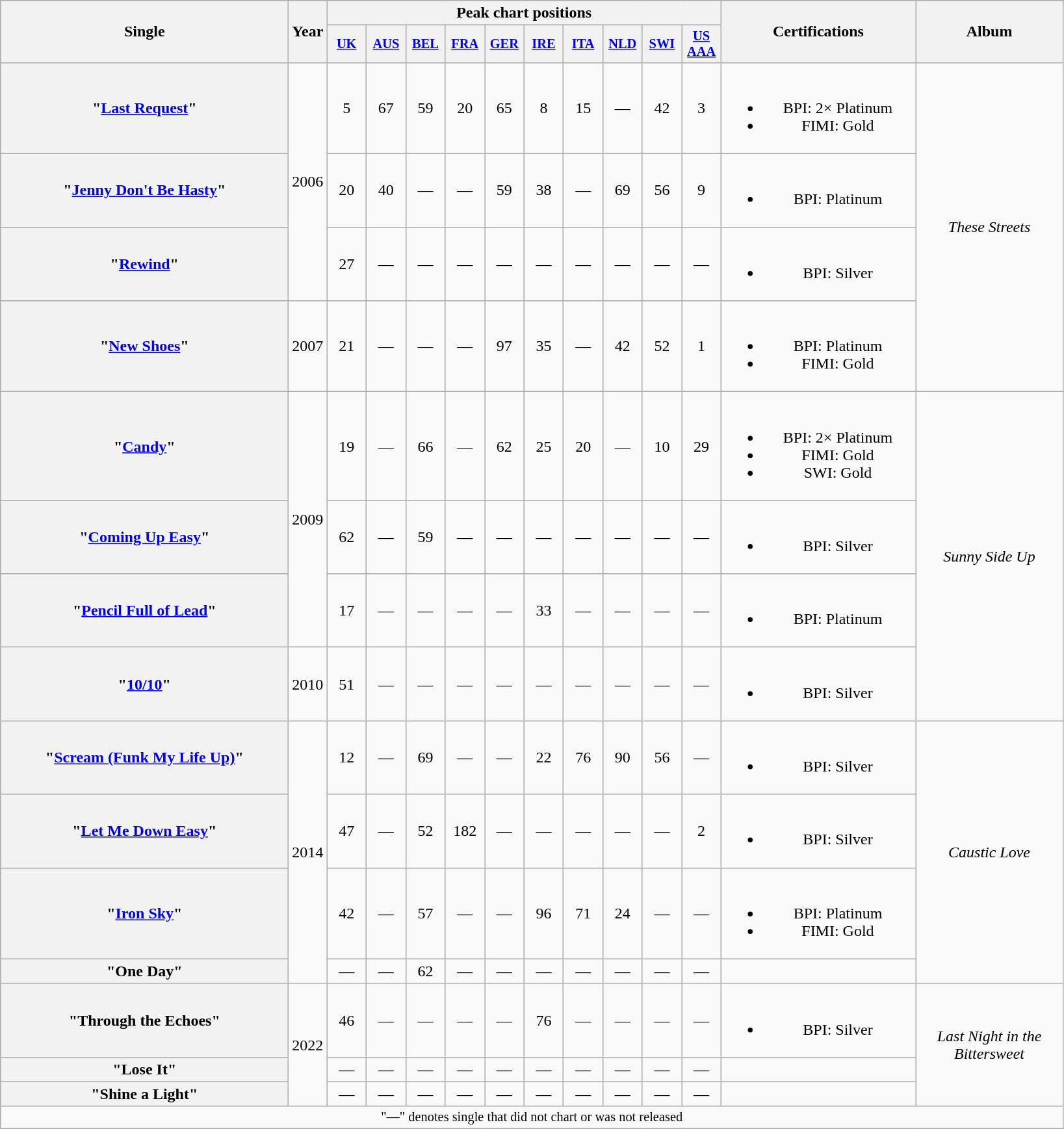<table class="wikitable plainrowheaders" style="text-align:center;">
<tr>
<th scope="colw" rowspan="2" style="width:18em;">Single</th>
<th scope="col" rowspan="2">Year</th>
<th scope="col" colspan="10">Peak chart positions</th>
<th scope="col" rowspan="2" style="width:12em;">Certifications</th>
<th scope="col" rowspan="2" style="width:9em;">Album</th>
</tr>
<tr>
<th scope="col" style="width:2.5em;font-size:85%;"><a href='#'>UK</a><br></th>
<th scope="col" style="width:2.5em;font-size:85%;"><a href='#'>AUS</a><br></th>
<th scope="col" style="width:2.5em;font-size:85%;"><a href='#'>BEL</a><br></th>
<th scope="col" style="width:2.5em;font-size:85%;"><a href='#'>FRA</a><br></th>
<th scope="col" style="width:2.5em;font-size:85%;"><a href='#'>GER</a><br></th>
<th scope="col" style="width:2.5em;font-size:85%;"><a href='#'>IRE</a><br></th>
<th scope="col" style="width:2.5em;font-size:85%;"><a href='#'>ITA</a><br></th>
<th scope="col" style="width:2.5em;font-size:85%;"><a href='#'>NLD</a><br></th>
<th scope="col" style="width:2.5em;font-size:85%;"><a href='#'>SWI</a><br></th>
<th scope="col" style="width:2.5em;font-size:85%;"><a href='#'>US AAA</a><br></th>
</tr>
<tr>
<th scope="row">"<a href='#'>Last Request</a>"</th>
<td rowspan="3">2006</td>
<td>5</td>
<td>67</td>
<td>59</td>
<td>20</td>
<td>65</td>
<td>8</td>
<td>15</td>
<td>—</td>
<td>42</td>
<td>3</td>
<td><br><ul><li>BPI: 2× Platinum</li><li>FIMI: Gold</li></ul></td>
<td rowspan="4"><em>These Streets</em></td>
</tr>
<tr>
<th scope="row">"<a href='#'>Jenny Don't Be Hasty</a>"</th>
<td>20</td>
<td>40</td>
<td>—</td>
<td>—</td>
<td>59</td>
<td>38</td>
<td>—</td>
<td>69</td>
<td>56</td>
<td>9</td>
<td><br><ul><li>BPI: Platinum</li></ul></td>
</tr>
<tr>
<th scope="row">"<a href='#'>Rewind</a>"</th>
<td>27</td>
<td>—</td>
<td>—</td>
<td>—</td>
<td>—</td>
<td>—</td>
<td>—</td>
<td>—</td>
<td>—</td>
<td>—</td>
<td><br><ul><li>BPI: Silver</li></ul></td>
</tr>
<tr>
<th scope="row">"<a href='#'>New Shoes</a>"</th>
<td>2007</td>
<td>21</td>
<td>—</td>
<td>—</td>
<td>—</td>
<td>97</td>
<td>35</td>
<td>—</td>
<td>42</td>
<td>52</td>
<td>1</td>
<td><br><ul><li>BPI: Platinum</li><li>FIMI: Gold</li></ul></td>
</tr>
<tr>
<th scope="row">"<a href='#'>Candy</a>"</th>
<td rowspan="3">2009</td>
<td>19</td>
<td>—</td>
<td>66</td>
<td>—</td>
<td>62</td>
<td>25</td>
<td>20</td>
<td>—</td>
<td>10</td>
<td>29</td>
<td><br><ul><li>BPI: 2× Platinum</li><li>FIMI: Gold</li><li>SWI: Gold</li></ul></td>
<td rowspan="4"><em>Sunny Side Up</em></td>
</tr>
<tr>
<th scope="row">"<a href='#'>Coming Up Easy</a>"</th>
<td>62</td>
<td>—</td>
<td>59</td>
<td>—</td>
<td>—</td>
<td>—</td>
<td>—</td>
<td>—</td>
<td>—</td>
<td>—</td>
<td><br><ul><li>BPI: Silver</li></ul></td>
</tr>
<tr>
<th scope="row">"<a href='#'>Pencil Full of Lead</a>"</th>
<td>17</td>
<td>—</td>
<td>—</td>
<td>—</td>
<td>—</td>
<td>33</td>
<td>—</td>
<td>—</td>
<td>—</td>
<td>—</td>
<td><br><ul><li>BPI: Platinum</li></ul></td>
</tr>
<tr>
<th scope="row">"<a href='#'>10/10</a>"</th>
<td>2010</td>
<td>51</td>
<td>—</td>
<td>—</td>
<td>—</td>
<td>—</td>
<td>—</td>
<td>—</td>
<td>—</td>
<td>—</td>
<td>—</td>
<td><br><ul><li>BPI: Silver</li></ul></td>
</tr>
<tr>
<th scope="row">"<a href='#'>Scream (Funk My Life Up)</a>"</th>
<td rowspan="4">2014</td>
<td>12</td>
<td>—</td>
<td>69</td>
<td>—</td>
<td>—</td>
<td>22</td>
<td>76</td>
<td>90</td>
<td>56</td>
<td>—</td>
<td><br><ul><li>BPI: Silver</li></ul></td>
<td rowspan="4"><em>Caustic Love</em></td>
</tr>
<tr>
<th scope="row">"<a href='#'>Let Me Down Easy</a>"</th>
<td>47</td>
<td>—</td>
<td>52</td>
<td>182</td>
<td>—</td>
<td>—</td>
<td>—</td>
<td>—</td>
<td>—</td>
<td>2</td>
<td><br><ul><li>BPI: Silver</li></ul></td>
</tr>
<tr>
<th scope="row">"<a href='#'>Iron Sky</a>"</th>
<td>42</td>
<td>—</td>
<td>57</td>
<td>—</td>
<td>—</td>
<td>96</td>
<td>71</td>
<td>24</td>
<td>—</td>
<td>—</td>
<td><br><ul><li>BPI: Platinum</li><li>FIMI: Gold</li></ul></td>
</tr>
<tr>
<th scope="row">"One Day"</th>
<td>—</td>
<td>—</td>
<td>62</td>
<td>—</td>
<td>—</td>
<td>—</td>
<td>—</td>
<td>—</td>
<td>—</td>
<td>—</td>
<td></td>
</tr>
<tr>
<th scope="row">"Through the Echoes"</th>
<td rowspan="3">2022</td>
<td>46</td>
<td>—</td>
<td>—</td>
<td>—</td>
<td>—</td>
<td>76<br></td>
<td>—</td>
<td>—</td>
<td>—</td>
<td>—</td>
<td><br><ul><li>BPI: Silver</li></ul></td>
<td rowspan="3"><em>Last Night in the Bittersweet</em></td>
</tr>
<tr>
<th scope="row">"Lose It"</th>
<td>—</td>
<td>—</td>
<td>—</td>
<td>—</td>
<td>—</td>
<td>—</td>
<td>—</td>
<td>—</td>
<td>—</td>
<td>—</td>
<td></td>
</tr>
<tr>
<th scope="row">"Shine a Light"</th>
<td>—</td>
<td>—</td>
<td>—</td>
<td>—</td>
<td>—</td>
<td>—</td>
<td>—</td>
<td>—</td>
<td>—</td>
<td>—</td>
<td></td>
</tr>
<tr>
<td colspan="15" style="font-size:85%">"—" denotes single that did not chart or was not released</td>
</tr>
</table>
